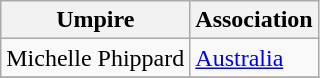<table class="wikitable collapsible">
<tr>
<th>Umpire</th>
<th>Association</th>
</tr>
<tr>
<td>Michelle Phippard</td>
<td><a href='#'>Australia</a></td>
</tr>
<tr>
</tr>
</table>
